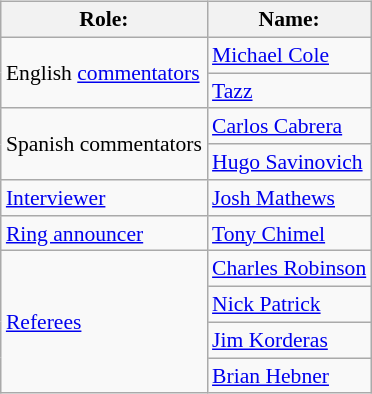<table class=wikitable style="font-size:90%; margin: 0.5em 0 0.5em 1em; float: right; clear: right;">
<tr>
<th>Role:</th>
<th>Name:</th>
</tr>
<tr>
<td rowspan=2>English <a href='#'>commentators</a></td>
<td><a href='#'>Michael Cole</a></td>
</tr>
<tr>
<td><a href='#'>Tazz</a></td>
</tr>
<tr>
<td rowspan=2>Spanish commentators</td>
<td><a href='#'>Carlos Cabrera</a></td>
</tr>
<tr>
<td><a href='#'>Hugo Savinovich</a></td>
</tr>
<tr>
<td><a href='#'>Interviewer</a></td>
<td><a href='#'>Josh Mathews</a></td>
</tr>
<tr>
<td><a href='#'>Ring announcer</a></td>
<td><a href='#'>Tony Chimel</a></td>
</tr>
<tr>
<td rowspan=4><a href='#'>Referees</a></td>
<td><a href='#'>Charles Robinson</a></td>
</tr>
<tr>
<td><a href='#'>Nick Patrick</a></td>
</tr>
<tr>
<td><a href='#'>Jim Korderas</a></td>
</tr>
<tr>
<td><a href='#'>Brian Hebner</a></td>
</tr>
</table>
